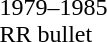<table style="width:80px;">
<tr>
<td></td>
</tr>
<tr>
<td><div>1979–1985 RR bullet</div></td>
</tr>
</table>
